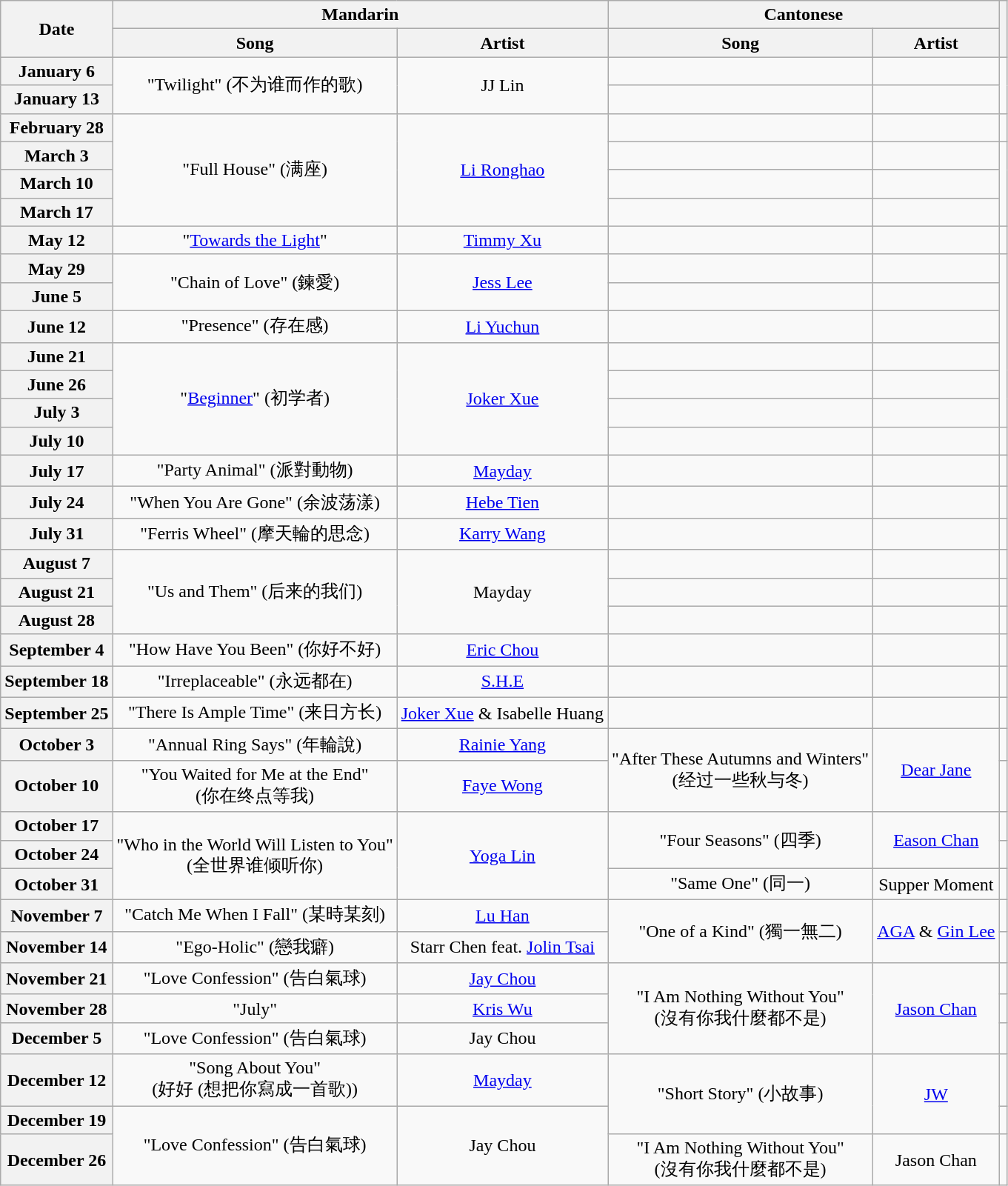<table class="wikitable plainrowheaders" style="text-align:center">
<tr>
<th rowspan="2">Date</th>
<th colspan="2">Mandarin</th>
<th colspan="2">Cantonese</th>
<th rowspan="2"></th>
</tr>
<tr>
<th>Song</th>
<th>Artist</th>
<th>Song</th>
<th>Artist</th>
</tr>
<tr>
<th scope="row">January 6</th>
<td rowspan="2">"Twilight" (不为谁而作的歌)</td>
<td rowspan="2">JJ Lin</td>
<td></td>
<td></td>
<td rowspan="2"></td>
</tr>
<tr>
<th scope="row">January 13</th>
<td></td>
<td></td>
</tr>
<tr>
<th scope="row">February 28</th>
<td rowspan="4">"Full House" (满座)</td>
<td rowspan="4"><a href='#'>Li Ronghao</a></td>
<td></td>
<td></td>
<td></td>
</tr>
<tr>
<th scope="row">March 3</th>
<td></td>
<td></td>
<td rowspan="3"></td>
</tr>
<tr>
<th scope="row">March 10</th>
<td></td>
<td></td>
</tr>
<tr>
<th scope="row">March 17</th>
<td></td>
<td></td>
</tr>
<tr>
<th scope="row">May 12</th>
<td>"<a href='#'>Towards the Light</a>"</td>
<td><a href='#'>Timmy Xu</a></td>
<td></td>
<td></td>
<td></td>
</tr>
<tr>
<th scope="row">May 29</th>
<td rowspan="2">"Chain of Love" (鍊愛)</td>
<td rowspan="2"><a href='#'>Jess Lee</a></td>
<td></td>
<td></td>
<td rowspan="6"></td>
</tr>
<tr>
<th scope="row">June 5</th>
<td></td>
<td></td>
</tr>
<tr>
<th scope="row">June 12</th>
<td>"Presence" (存在感)</td>
<td><a href='#'>Li Yuchun</a></td>
<td></td>
</tr>
<tr>
<th scope="row">June 21</th>
<td rowspan="4">"<a href='#'>Beginner</a>" (初学者)</td>
<td rowspan="4"><a href='#'>Joker Xue</a></td>
<td></td>
<td></td>
</tr>
<tr>
<th scope="row">June 26</th>
<td></td>
<td></td>
</tr>
<tr>
<th scope="row">July 3</th>
<td></td>
<td></td>
</tr>
<tr>
<th scope="row">July 10</th>
<td></td>
<td></td>
<td></td>
</tr>
<tr>
<th scope="row">July 17</th>
<td>"Party Animal" (派對動物)</td>
<td><a href='#'>Mayday</a></td>
<td></td>
<td></td>
<td></td>
</tr>
<tr>
<th scope="row">July 24</th>
<td>"When You Are Gone" (余波荡漾)</td>
<td><a href='#'>Hebe Tien</a></td>
<td></td>
<td></td>
<td></td>
</tr>
<tr>
<th scope="row">July 31</th>
<td>"Ferris Wheel" (摩天輪的思念)</td>
<td><a href='#'>Karry Wang</a></td>
<td></td>
<td></td>
<td></td>
</tr>
<tr>
<th scope="row">August 7</th>
<td rowspan="3">"Us and Them" (后来的我们)</td>
<td rowspan="3">Mayday</td>
<td></td>
<td></td>
<td></td>
</tr>
<tr>
<th scope="row">August 21</th>
<td></td>
<td></td>
<td></td>
</tr>
<tr>
<th scope="row">August 28</th>
<td></td>
<td></td>
<td></td>
</tr>
<tr>
<th scope="row">September 4</th>
<td>"How Have You Been" (你好不好)</td>
<td><a href='#'>Eric Chou</a></td>
<td></td>
<td></td>
<td></td>
</tr>
<tr>
<th scope="row">September 18</th>
<td>"Irreplaceable" (永远都在)</td>
<td><a href='#'>S.H.E</a></td>
<td></td>
<td></td>
<td></td>
</tr>
<tr>
<th scope="row">September 25</th>
<td>"There Is Ample Time" (来日方长)</td>
<td><a href='#'>Joker Xue</a> & Isabelle Huang</td>
<td></td>
<td></td>
<td></td>
</tr>
<tr>
<th scope="row">October 3</th>
<td>"Annual Ring Says" (年輪說)</td>
<td><a href='#'>Rainie Yang</a></td>
<td rowspan="2">"After These Autumns and Winters"<br>(经过一些秋与冬)</td>
<td rowspan="2"><a href='#'>Dear Jane</a></td>
<td></td>
</tr>
<tr>
<th scope="row">October 10</th>
<td>"You Waited for Me at the End"<br>(你在终点等我)</td>
<td><a href='#'>Faye Wong</a></td>
<td></td>
</tr>
<tr>
<th scope="row">October 17</th>
<td rowspan="3">"Who in the World Will Listen to You"<br>(全世界谁倾听你)</td>
<td rowspan="3"><a href='#'>Yoga Lin</a></td>
<td rowspan="2">"Four Seasons" (四季)</td>
<td rowspan="2"><a href='#'>Eason Chan</a></td>
<td></td>
</tr>
<tr>
<th scope="row">October 24</th>
<td></td>
</tr>
<tr>
<th scope="row">October 31</th>
<td>"Same One" (同一)</td>
<td>Supper Moment</td>
<td></td>
</tr>
<tr>
<th scope="row">November 7</th>
<td>"Catch Me When I Fall" (某時某刻)</td>
<td><a href='#'>Lu Han</a></td>
<td rowspan="2">"One of a Kind" (獨一無二)</td>
<td rowspan="2"><a href='#'>AGA</a> & <a href='#'>Gin Lee</a></td>
<td></td>
</tr>
<tr>
<th scope="row">November 14</th>
<td>"Ego-Holic" (戀我癖)</td>
<td>Starr Chen feat. <a href='#'>Jolin Tsai</a></td>
<td></td>
</tr>
<tr>
<th scope="row">November 21</th>
<td>"Love Confession" (告白氣球)</td>
<td><a href='#'>Jay Chou</a></td>
<td rowspan="3">"I Am Nothing Without You"<br>(沒有你我什麼都不是)</td>
<td rowspan="3"><a href='#'>Jason Chan</a></td>
<td></td>
</tr>
<tr>
<th scope="row">November 28</th>
<td>"July"</td>
<td><a href='#'>Kris Wu</a></td>
<td></td>
</tr>
<tr>
<th scope="row">December 5</th>
<td>"Love Confession" (告白氣球)</td>
<td>Jay Chou</td>
<td></td>
</tr>
<tr>
<th scope="row">December 12</th>
<td>"Song About You"<br>(好好 (想把你寫成一首歌))</td>
<td><a href='#'>Mayday</a></td>
<td rowspan="2">"Short Story" (小故事)</td>
<td rowspan="2"><a href='#'>JW</a></td>
<td></td>
</tr>
<tr>
<th scope="row">December 19</th>
<td rowspan="2">"Love Confession" (告白氣球)</td>
<td rowspan="2">Jay Chou</td>
<td></td>
</tr>
<tr>
<th scope="row">December 26</th>
<td>"I Am Nothing Without You"<br>(沒有你我什麼都不是)</td>
<td>Jason Chan</td>
<td></td>
</tr>
</table>
